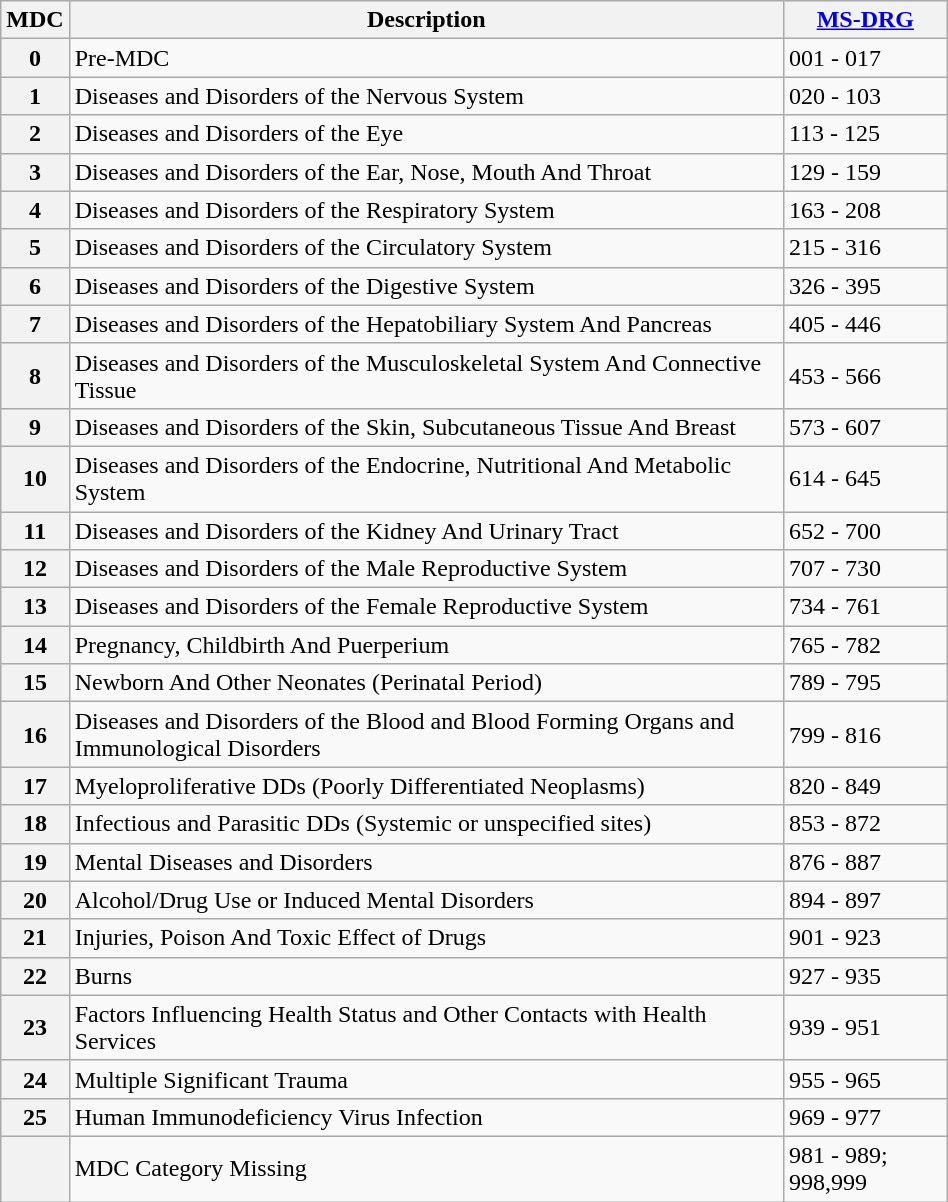<table class="wikitable" width="50%">
<tr>
<th>MDC</th>
<th>Description</th>
<th><a href='#'>MS-DRG</a></th>
</tr>
<tr>
<th>0</th>
<td>Pre-MDC</td>
<td>001 - 017</td>
</tr>
<tr>
<th>1</th>
<td>Diseases and Disorders of the Nervous System</td>
<td>020 - 103</td>
</tr>
<tr>
<th>2</th>
<td>Diseases and Disorders of the Eye</td>
<td>113 - 125</td>
</tr>
<tr>
<th>3</th>
<td>Diseases and Disorders of the Ear, Nose, Mouth And Throat</td>
<td>129 - 159</td>
</tr>
<tr>
<th>4</th>
<td>Diseases and Disorders of the Respiratory System</td>
<td>163 - 208</td>
</tr>
<tr>
<th>5</th>
<td>Diseases and Disorders of the Circulatory System</td>
<td>215 - 316</td>
</tr>
<tr>
<th>6</th>
<td>Diseases and Disorders of the Digestive System</td>
<td>326 - 395</td>
</tr>
<tr>
<th>7</th>
<td>Diseases and Disorders of the Hepatobiliary System And Pancreas</td>
<td>405 - 446</td>
</tr>
<tr>
<th>8</th>
<td>Diseases and Disorders of the Musculoskeletal System And Connective Tissue</td>
<td>453 - 566</td>
</tr>
<tr>
<th>9</th>
<td>Diseases and Disorders of the Skin, Subcutaneous Tissue And Breast</td>
<td>573 - 607</td>
</tr>
<tr>
<th>10</th>
<td>Diseases and Disorders of the Endocrine, Nutritional And Metabolic System</td>
<td>614 - 645</td>
</tr>
<tr>
<th>11</th>
<td>Diseases and Disorders of the Kidney And Urinary Tract</td>
<td>652 - 700</td>
</tr>
<tr>
<th>12</th>
<td>Diseases and Disorders of the Male Reproductive System</td>
<td>707 - 730</td>
</tr>
<tr>
<th>13</th>
<td>Diseases and Disorders of the Female Reproductive System</td>
<td>734 - 761</td>
</tr>
<tr>
<th>14</th>
<td>Pregnancy, Childbirth And Puerperium</td>
<td>765 - 782</td>
</tr>
<tr>
<th>15</th>
<td>Newborn And Other Neonates (Perinatal Period)</td>
<td>789 - 795</td>
</tr>
<tr>
<th>16</th>
<td>Diseases and Disorders of the Blood and Blood Forming Organs and Immunological Disorders</td>
<td>799 - 816</td>
</tr>
<tr>
<th>17</th>
<td>Myeloproliferative DDs (Poorly Differentiated Neoplasms)</td>
<td>820 - 849</td>
</tr>
<tr>
<th>18</th>
<td>Infectious and Parasitic DDs (Systemic or unspecified sites)</td>
<td>853 - 872</td>
</tr>
<tr>
<th>19</th>
<td>Mental Diseases and Disorders</td>
<td>876 - 887</td>
</tr>
<tr>
<th>20</th>
<td>Alcohol/Drug Use or Induced Mental Disorders</td>
<td>894 - 897</td>
</tr>
<tr>
<th>21</th>
<td>Injuries, Poison And Toxic Effect of Drugs</td>
<td>901 - 923</td>
</tr>
<tr>
<th>22</th>
<td>Burns</td>
<td>927 - 935</td>
</tr>
<tr>
<th>23</th>
<td>Factors Influencing Health Status and Other Contacts with Health Services</td>
<td>939 - 951</td>
</tr>
<tr>
<th>24</th>
<td>Multiple Significant Trauma</td>
<td>955 - 965</td>
</tr>
<tr>
<th>25</th>
<td>Human Immunodeficiency Virus Infection</td>
<td>969 - 977</td>
</tr>
<tr>
<th></th>
<td>MDC Category Missing</td>
<td>981 - 989; 998,999</td>
</tr>
</table>
